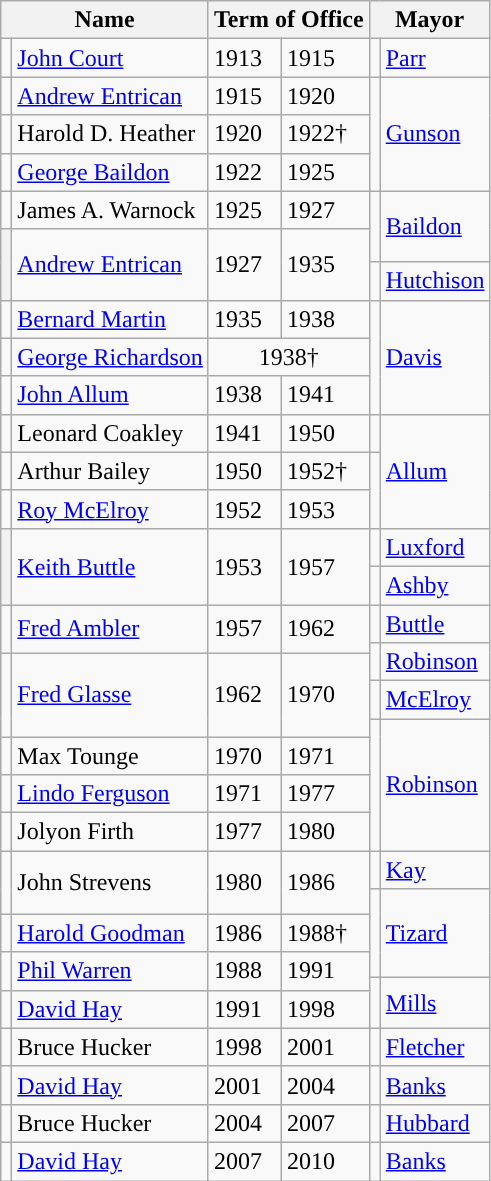<table class="wikitable">
<tr>
<th colspan=2>Name</th>
<th colspan=2>Term of Office</th>
<th colspan=2>Mayor</th>
</tr>
<tr>
<td style="background:"></td>
<td><a href='#'>John Court</a></td>
<td>1913</td>
<td>1915</td>
<td style="background:"></td>
<td><a href='#'>Parr</a></td>
</tr>
<tr>
<td style="background:"></td>
<td><a href='#'>Andrew Entrican</a></td>
<td>1915</td>
<td>1920</td>
<td rowspan=3 style="background:"></td>
<td rowspan=3><a href='#'>Gunson</a></td>
</tr>
<tr>
<td style="background:"></td>
<td>Harold D. Heather</td>
<td>1920</td>
<td>1922†</td>
</tr>
<tr>
<td style="background:"></td>
<td><a href='#'>George Baildon</a></td>
<td>1922</td>
<td>1925</td>
</tr>
<tr>
<td style="background:"></td>
<td>James A. Warnock</td>
<td>1925</td>
<td>1927</td>
<td style="border-bottom:solid 0 grey; background:"></td>
<td rowspan=2><a href='#'>Baildon</a></td>
</tr>
<tr>
<th rowspan="2" style="background:"></th>
<td rowspan="2"><a href='#'>Andrew Entrican</a></td>
<td rowspan="2">1927</td>
<td rowspan="2">1935</td>
<td height=15 style="border-top:solid 0 grey; background:"></td>
</tr>
<tr>
<td style="background:"></td>
<td><a href='#'>Hutchison</a></td>
</tr>
<tr>
<td style="background:"></td>
<td><a href='#'>Bernard Martin</a></td>
<td>1935</td>
<td>1938</td>
<td rowspan=3 style="background:"></td>
<td rowspan=3><a href='#'>Davis</a></td>
</tr>
<tr>
<td style="background:"></td>
<td><a href='#'>George Richardson</a></td>
<td colspan=2 style="text-align:center;">1938†</td>
</tr>
<tr>
<td style="background:"></td>
<td><a href='#'>John Allum</a></td>
<td>1938</td>
<td>1941</td>
</tr>
<tr>
<td style="background:"></td>
<td>Leonard Coakley</td>
<td>1941</td>
<td>1950</td>
<td style="background:"></td>
<td rowspan=3><a href='#'>Allum</a></td>
</tr>
<tr>
<td style="background:"></td>
<td>Arthur Bailey</td>
<td>1950</td>
<td>1952†</td>
<td rowspan=2 style="background:"></td>
</tr>
<tr>
<td style="background:"></td>
<td><a href='#'>Roy McElroy</a></td>
<td>1952</td>
<td>1953</td>
</tr>
<tr>
<th rowspan=2 style="background:"></th>
<td rowspan=2><a href='#'>Keith Buttle</a></td>
<td rowspan=2>1953</td>
<td rowspan=2>1957</td>
<td style="background:"></td>
<td><a href='#'>Luxford</a></td>
</tr>
<tr>
<td style="background:"></td>
<td><a href='#'>Ashby</a></td>
</tr>
<tr>
<td style="border-bottom:solid 0 grey; background:"></td>
<td rowspan="2"><a href='#'>Fred Ambler</a></td>
<td rowspan="2">1957</td>
<td rowspan="2">1962</td>
<td style="background:"></td>
<td><a href='#'>Buttle</a></td>
</tr>
<tr>
<td style="border-top:solid 0 grey; background:"></td>
<td rowspan="2" style="background:"></td>
<td rowspan="2"><a href='#'>Robinson</a></td>
</tr>
<tr>
<td style="border-bottom:solid 0 grey; background:"></td>
<td rowspan="3"><a href='#'>Fred Glasse</a></td>
<td rowspan="3">1962</td>
<td rowspan="3">1970</td>
</tr>
<tr>
<td height=15 style="border-top:solid 0 grey; border-bottom:solid 0 grey; background:"></td>
<td style="background:"></td>
<td><a href='#'>McElroy</a></td>
</tr>
<tr>
<td height=5 style="border-top:solid 0 grey; border-bottom:solid 0 grey; background:"></td>
<td rowspan="4" style="background:"></td>
<td rowspan="4"><a href='#'>Robinson</a></td>
</tr>
<tr>
<td height=15 style="background:"></td>
<td>Max Tounge</td>
<td>1970</td>
<td>1971</td>
</tr>
<tr>
<td style="background:"></td>
<td><a href='#'>Lindo Ferguson</a></td>
<td>1971</td>
<td>1977</td>
</tr>
<tr>
<td style="background:"></td>
<td>Jolyon Firth</td>
<td>1977</td>
<td>1980</td>
</tr>
<tr>
<td style="border-bottom:solid 0 grey; background:"></td>
<td rowspan="2">John Strevens</td>
<td rowspan="2">1980</td>
<td rowspan="2">1986</td>
<td style="background:"></td>
<td><a href='#'>Kay</a></td>
</tr>
<tr>
<td height=10 style="border-top:solid 0 grey; background:"></td>
<td rowspan="3" style="background:"></td>
<td rowspan="3"><a href='#'>Tizard</a></td>
</tr>
<tr>
<td style="background:"></td>
<td><a href='#'>Harold Goodman</a></td>
<td>1986</td>
<td>1988†</td>
</tr>
<tr>
<td height=10 style="border-bottom:solid 0 grey; background:"></td>
<td rowspan="2"><a href='#'>Phil Warren</a></td>
<td rowspan="2">1988</td>
<td rowspan="2">1991</td>
</tr>
<tr>
<td style="border-top:solid 0 grey; background:"></td>
<td rowspan="2" style="background:"></td>
<td rowspan="2"><a href='#'>Mills</a></td>
</tr>
<tr>
<td style="background:"></td>
<td><a href='#'>David Hay</a></td>
<td>1991</td>
<td>1998</td>
</tr>
<tr>
<td style="background:"></td>
<td>Bruce Hucker</td>
<td>1998</td>
<td>2001</td>
<td style="background:"></td>
<td><a href='#'>Fletcher</a></td>
</tr>
<tr>
<td style="background:"></td>
<td><a href='#'>David Hay</a></td>
<td>2001</td>
<td>2004</td>
<td style="background:"></td>
<td><a href='#'>Banks</a></td>
</tr>
<tr>
<td style="background:"></td>
<td>Bruce Hucker</td>
<td>2004</td>
<td>2007</td>
<td style="background:"></td>
<td><a href='#'>Hubbard</a></td>
</tr>
<tr>
<td style="background:"></td>
<td><a href='#'>David Hay</a></td>
<td>2007</td>
<td>2010</td>
<td style="background:"></td>
<td><a href='#'>Banks</a></td>
</tr>
</table>
